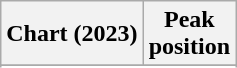<table class="wikitable sortable plainrowheaders" style="text-align:center;">
<tr>
<th scope="col">Chart (2023)</th>
<th scope="col">Peak<br>position</th>
</tr>
<tr>
</tr>
<tr>
</tr>
</table>
